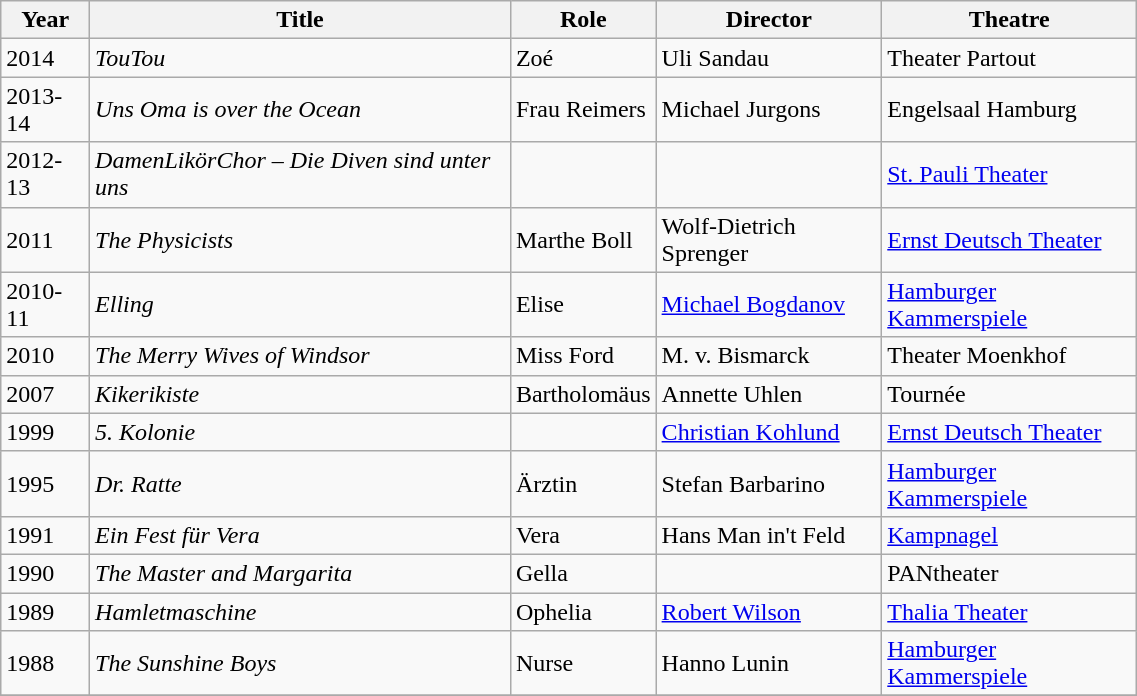<table width=60% class="wikitable">
<tr>
<th>Year</th>
<th>Title</th>
<th>Role</th>
<th>Director</th>
<th>Theatre</th>
</tr>
<tr>
<td>2014</td>
<td><em>TouTou</em></td>
<td>Zoé</td>
<td>Uli Sandau</td>
<td>Theater Partout</td>
</tr>
<tr>
<td>2013-14</td>
<td><em>Uns Oma is over the Ocean</em></td>
<td>Frau Reimers</td>
<td>Michael Jurgons</td>
<td>Engelsaal Hamburg</td>
</tr>
<tr>
<td>2012-13</td>
<td><em>DamenLikörChor – Die Diven sind unter uns</em></td>
<td></td>
<td></td>
<td><a href='#'>St. Pauli Theater</a></td>
</tr>
<tr>
<td>2011</td>
<td><em>The Physicists</em></td>
<td>Marthe Boll</td>
<td>Wolf-Dietrich Sprenger</td>
<td><a href='#'>Ernst Deutsch Theater</a></td>
</tr>
<tr>
<td>2010-11</td>
<td><em>Elling</em></td>
<td>Elise</td>
<td><a href='#'>Michael Bogdanov</a></td>
<td><a href='#'>Hamburger Kammerspiele</a></td>
</tr>
<tr>
<td>2010</td>
<td><em>The Merry Wives of Windsor</em></td>
<td>Miss Ford</td>
<td>M. v. Bismarck</td>
<td>Theater Moenkhof</td>
</tr>
<tr>
<td>2007</td>
<td><em>Kikerikiste</em></td>
<td>Bartholomäus</td>
<td>Annette Uhlen</td>
<td>Tournée</td>
</tr>
<tr>
<td>1999</td>
<td><em>5. Kolonie</em></td>
<td></td>
<td><a href='#'>Christian Kohlund</a></td>
<td><a href='#'>Ernst Deutsch Theater</a></td>
</tr>
<tr>
<td>1995</td>
<td><em>Dr. Ratte</em></td>
<td>Ärztin</td>
<td>Stefan Barbarino</td>
<td><a href='#'>Hamburger Kammerspiele</a></td>
</tr>
<tr>
<td>1991</td>
<td><em>Ein Fest für Vera</em></td>
<td>Vera</td>
<td>Hans Man in't Feld</td>
<td><a href='#'>Kampnagel</a></td>
</tr>
<tr>
<td>1990</td>
<td><em>The Master and Margarita</em></td>
<td>Gella</td>
<td></td>
<td>PANtheater</td>
</tr>
<tr>
<td>1989</td>
<td><em>Hamletmaschine </em></td>
<td>Ophelia</td>
<td><a href='#'>Robert Wilson</a></td>
<td><a href='#'>Thalia Theater</a></td>
</tr>
<tr>
<td>1988</td>
<td><em>The Sunshine Boys</em></td>
<td>Nurse</td>
<td>Hanno Lunin</td>
<td><a href='#'>Hamburger Kammerspiele</a></td>
</tr>
<tr>
</tr>
</table>
